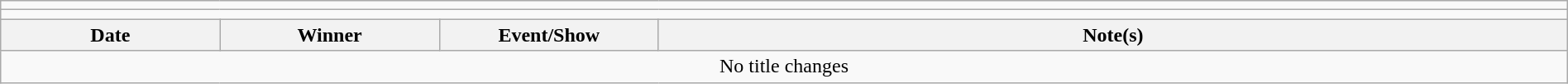<table class="wikitable" style="text-align:center; width:100%;">
<tr>
<td colspan="5"></td>
</tr>
<tr>
<td colspan="5"><strong></strong></td>
</tr>
<tr>
<th width=14%>Date</th>
<th width=14%>Winner</th>
<th width=14%>Event/Show</th>
<th width=58%>Note(s)</th>
</tr>
<tr>
<td colspan="5">No title changes</td>
</tr>
</table>
